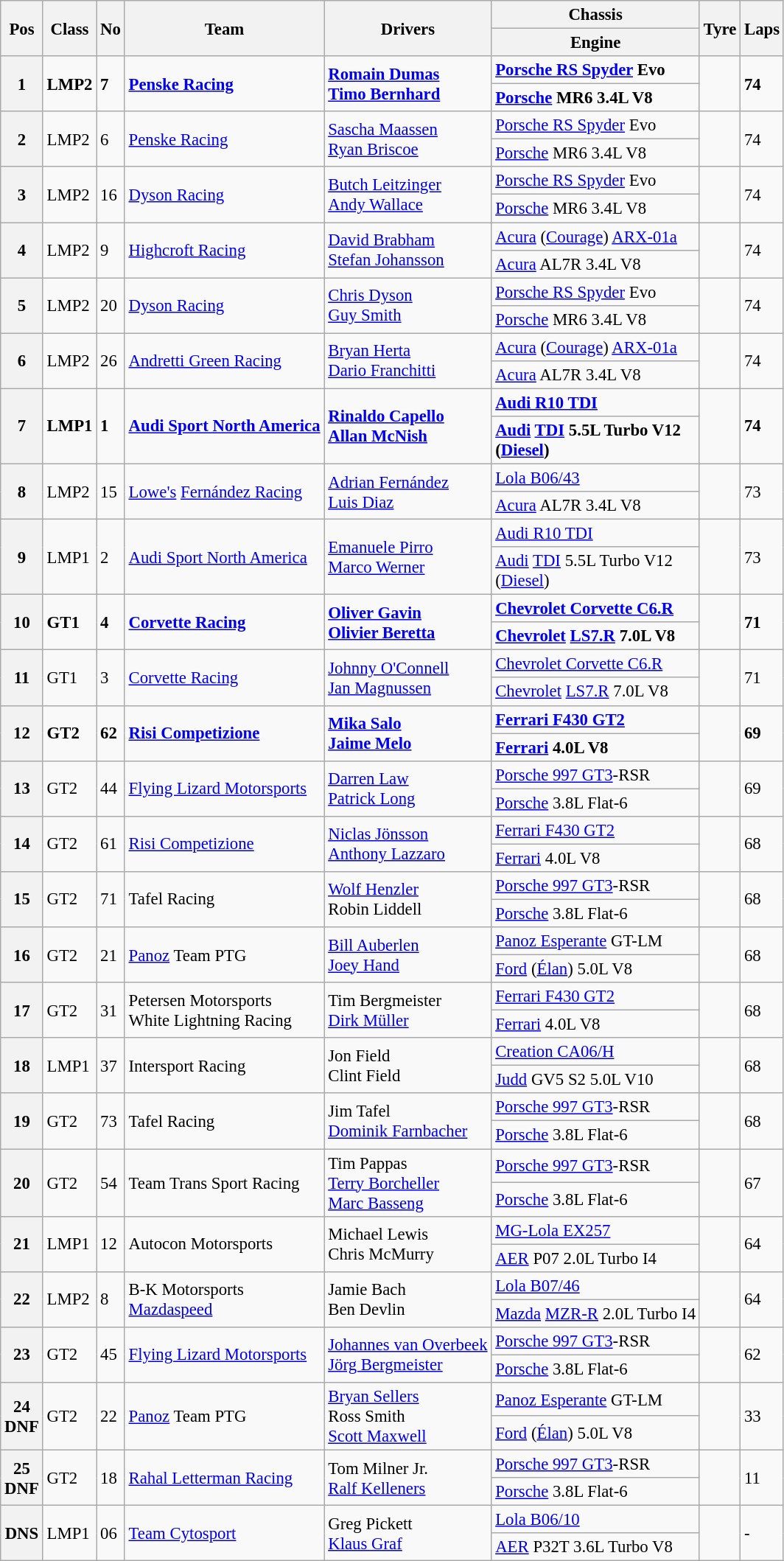<table class="wikitable" style="font-size: 95%;">
<tr>
<th rowspan=2>Pos</th>
<th rowspan=2>Class</th>
<th rowspan=2>No</th>
<th rowspan=2>Team</th>
<th rowspan=2>Drivers</th>
<th>Chassis</th>
<th rowspan=2>Tyre</th>
<th rowspan=2>Laps</th>
</tr>
<tr>
<th>Engine</th>
</tr>
<tr style="font-weight:bold">
<th rowspan=2>1</th>
<td rowspan=2>LMP2</td>
<td rowspan=2>7</td>
<td rowspan=2> <a href='#'>Penske Racing</a></td>
<td rowspan=2> <a href='#'>Romain Dumas</a><br> <a href='#'>Timo Bernhard</a></td>
<td><a href='#'>Porsche RS Spyder</a> Evo</td>
<td rowspan=2></td>
<td rowspan=2>74</td>
</tr>
<tr style="font-weight:bold">
<td><a href='#'>Porsche</a> MR6 3.4L V8</td>
</tr>
<tr>
<th rowspan=2>2</th>
<td rowspan=2>LMP2</td>
<td rowspan=2>6</td>
<td rowspan=2> <a href='#'>Penske Racing</a></td>
<td rowspan=2> <a href='#'>Sascha Maassen</a><br> <a href='#'>Ryan Briscoe</a></td>
<td><a href='#'>Porsche RS Spyder</a> Evo</td>
<td rowspan=2></td>
<td rowspan=2>74</td>
</tr>
<tr>
<td><a href='#'>Porsche</a> MR6 3.4L V8</td>
</tr>
<tr>
<th rowspan=2>3</th>
<td rowspan=2>LMP2</td>
<td rowspan=2>16</td>
<td rowspan=2> <a href='#'>Dyson Racing</a></td>
<td rowspan=2> <a href='#'>Butch Leitzinger</a><br> <a href='#'>Andy Wallace</a></td>
<td><a href='#'>Porsche RS Spyder</a> Evo</td>
<td rowspan=2></td>
<td rowspan=2>74</td>
</tr>
<tr>
<td><a href='#'>Porsche</a> MR6 3.4L V8</td>
</tr>
<tr>
<th rowspan=2>4</th>
<td rowspan=2>LMP2</td>
<td rowspan=2>9</td>
<td rowspan=2> <a href='#'>Highcroft Racing</a></td>
<td rowspan=2> <a href='#'>David Brabham</a><br> <a href='#'>Stefan Johansson</a></td>
<td><a href='#'>Acura</a> (<a href='#'>Courage</a>) <a href='#'>ARX-01a</a></td>
<td rowspan=2></td>
<td rowspan=2>74</td>
</tr>
<tr>
<td><a href='#'>Acura</a> AL7R 3.4L V8</td>
</tr>
<tr>
<th rowspan=2>5</th>
<td rowspan=2>LMP2</td>
<td rowspan=2>20</td>
<td rowspan=2> <a href='#'>Dyson Racing</a></td>
<td rowspan=2> <a href='#'>Chris Dyson</a><br> <a href='#'>Guy Smith</a></td>
<td><a href='#'>Porsche RS Spyder</a> Evo</td>
<td rowspan=2></td>
<td rowspan=2>74</td>
</tr>
<tr>
<td><a href='#'>Porsche</a> MR6 3.4L V8</td>
</tr>
<tr>
<th rowspan=2>6</th>
<td rowspan=2>LMP2</td>
<td rowspan=2>26</td>
<td rowspan=2> <a href='#'>Andretti Green Racing</a></td>
<td rowspan=2> <a href='#'>Bryan Herta</a><br> <a href='#'>Dario Franchitti</a></td>
<td><a href='#'>Acura</a> (<a href='#'>Courage</a>) <a href='#'>ARX-01a</a></td>
<td rowspan=2></td>
<td rowspan=2>74</td>
</tr>
<tr>
<td><a href='#'>Acura</a> AL7R 3.4L V8</td>
</tr>
<tr style="font-weight:bold">
<th rowspan=2>7</th>
<td rowspan=2>LMP1</td>
<td rowspan=2>1</td>
<td rowspan=2> <a href='#'>Audi Sport North America</a></td>
<td rowspan=2> <a href='#'>Rinaldo Capello</a><br> <a href='#'>Allan McNish</a></td>
<td><a href='#'>Audi R10 TDI</a></td>
<td rowspan=2></td>
<td rowspan=2>74</td>
</tr>
<tr style="font-weight:bold">
<td><a href='#'>Audi</a> <a href='#'>TDI</a> 5.5L Turbo V12<br>(<a href='#'>Diesel</a>)</td>
</tr>
<tr>
<th rowspan=2>8</th>
<td rowspan=2>LMP2</td>
<td rowspan=2>15</td>
<td rowspan=2> <a href='#'>Lowe's</a> <a href='#'>Fernández Racing</a></td>
<td rowspan=2> <a href='#'>Adrian Fernández</a><br> <a href='#'>Luis Diaz</a></td>
<td><a href='#'>Lola B06/43</a></td>
<td rowspan=2></td>
<td rowspan=2>73</td>
</tr>
<tr>
<td><a href='#'>Acura</a> AL7R 3.4L V8</td>
</tr>
<tr>
<th rowspan=2>9</th>
<td rowspan=2>LMP1</td>
<td rowspan=2>2</td>
<td rowspan=2> <a href='#'>Audi Sport North America</a></td>
<td rowspan=2> <a href='#'>Emanuele Pirro</a><br> <a href='#'>Marco Werner</a></td>
<td><a href='#'>Audi R10 TDI</a></td>
<td rowspan=2></td>
<td rowspan=2>73</td>
</tr>
<tr>
<td><a href='#'>Audi</a> <a href='#'>TDI</a> 5.5L Turbo V12<br>(<a href='#'>Diesel</a>)</td>
</tr>
<tr style="font-weight:bold">
<th rowspan=2>10</th>
<td rowspan=2>GT1</td>
<td rowspan=2>4</td>
<td rowspan=2> <a href='#'>Corvette Racing</a></td>
<td rowspan=2> <a href='#'>Oliver Gavin</a><br> <a href='#'>Olivier Beretta</a></td>
<td><a href='#'>Chevrolet Corvette C6.R</a></td>
<td rowspan=2></td>
<td rowspan=2>71</td>
</tr>
<tr style="font-weight:bold">
<td><a href='#'>Chevrolet</a> <a href='#'>LS7.R</a> 7.0L V8</td>
</tr>
<tr>
<th rowspan=2>11</th>
<td rowspan=2>GT1</td>
<td rowspan=2>3</td>
<td rowspan=2> <a href='#'>Corvette Racing</a></td>
<td rowspan=2> <a href='#'>Johnny O'Connell</a><br> <a href='#'>Jan Magnussen</a></td>
<td><a href='#'>Chevrolet Corvette C6.R</a></td>
<td rowspan=2></td>
<td rowspan=2>71</td>
</tr>
<tr>
<td><a href='#'>Chevrolet</a> <a href='#'>LS7.R</a> 7.0L V8</td>
</tr>
<tr style="font-weight:bold">
<th rowspan=2>12</th>
<td rowspan=2>GT2</td>
<td rowspan=2>62</td>
<td rowspan=2> <a href='#'>Risi Competizione</a></td>
<td rowspan=2> <a href='#'>Mika Salo</a><br> <a href='#'>Jaime Melo</a></td>
<td><a href='#'>Ferrari F430 GT2</a></td>
<td rowspan=2></td>
<td rowspan=2>69</td>
</tr>
<tr style="font-weight:bold">
<td><a href='#'>Ferrari</a> 4.0L V8</td>
</tr>
<tr>
<th rowspan=2>13</th>
<td rowspan=2>GT2</td>
<td rowspan=2>44</td>
<td rowspan=2> <a href='#'>Flying Lizard Motorsports</a></td>
<td rowspan=2> <a href='#'>Darren Law</a><br> <a href='#'>Patrick Long</a></td>
<td><a href='#'>Porsche 997 GT3</a>-RSR</td>
<td rowspan=2></td>
<td rowspan=2>69</td>
</tr>
<tr>
<td><a href='#'>Porsche</a> 3.8L Flat-6</td>
</tr>
<tr>
<th rowspan=2>14</th>
<td rowspan=2>GT2</td>
<td rowspan=2>61</td>
<td rowspan=2> <a href='#'>Risi Competizione</a></td>
<td rowspan=2> <a href='#'>Niclas Jönsson</a><br> <a href='#'>Anthony Lazzaro</a></td>
<td><a href='#'>Ferrari F430 GT2</a></td>
<td rowspan=2></td>
<td rowspan=2>68</td>
</tr>
<tr>
<td><a href='#'>Ferrari</a> 4.0L V8</td>
</tr>
<tr>
<th rowspan=2>15</th>
<td rowspan=2>GT2</td>
<td rowspan=2>71</td>
<td rowspan=2> Tafel Racing</td>
<td rowspan=2> <a href='#'>Wolf Henzler</a><br> Robin Liddell</td>
<td><a href='#'>Porsche 997 GT3</a>-RSR</td>
<td rowspan=2></td>
<td rowspan=2>68</td>
</tr>
<tr>
<td><a href='#'>Porsche</a> 3.8L Flat-6</td>
</tr>
<tr>
<th rowspan=2>16</th>
<td rowspan=2>GT2</td>
<td rowspan=2>21</td>
<td rowspan=2> <a href='#'>Panoz</a> Team PTG</td>
<td rowspan=2> <a href='#'>Bill Auberlen</a><br> <a href='#'>Joey Hand</a></td>
<td><a href='#'>Panoz Esperante</a> GT-LM</td>
<td rowspan=2></td>
<td rowspan=2>68</td>
</tr>
<tr>
<td><a href='#'>Ford</a> (<a href='#'>Élan</a>) 5.0L V8</td>
</tr>
<tr>
<th rowspan=2>17</th>
<td rowspan=2>GT2</td>
<td rowspan=2>31</td>
<td rowspan=2> Petersen Motorsports<br> White Lightning Racing</td>
<td rowspan=2> Tim Bergmeister<br> <a href='#'>Dirk Müller</a></td>
<td><a href='#'>Ferrari F430 GT2</a></td>
<td rowspan=2></td>
<td rowspan=2>68</td>
</tr>
<tr>
<td><a href='#'>Ferrari</a> 4.0L V8</td>
</tr>
<tr>
<th rowspan=2>18</th>
<td rowspan=2>LMP1</td>
<td rowspan=2>37</td>
<td rowspan=2> Intersport Racing</td>
<td rowspan=2> Jon Field<br> Clint Field</td>
<td><a href='#'>Creation CA06/H</a></td>
<td rowspan=2></td>
<td rowspan=2>68</td>
</tr>
<tr>
<td><a href='#'>Judd</a> GV5 S2 5.0L V10</td>
</tr>
<tr>
<th rowspan=2>19</th>
<td rowspan=2>GT2</td>
<td rowspan=2>73</td>
<td rowspan=2> Tafel Racing</td>
<td rowspan=2> Jim Tafel<br> <a href='#'>Dominik Farnbacher</a></td>
<td><a href='#'>Porsche 997 GT3</a>-RSR</td>
<td rowspan=2></td>
<td rowspan=2>68</td>
</tr>
<tr>
<td><a href='#'>Porsche</a> 3.8L Flat-6</td>
</tr>
<tr>
<th rowspan=2>20</th>
<td rowspan=2>GT2</td>
<td rowspan=2>54</td>
<td rowspan=2> Team Trans Sport Racing</td>
<td rowspan=2> Tim Pappas<br> <a href='#'>Terry Borcheller</a><br> <a href='#'>Marc Basseng</a></td>
<td><a href='#'>Porsche 997 GT3</a>-RSR</td>
<td rowspan=2></td>
<td rowspan=2>67</td>
</tr>
<tr>
<td><a href='#'>Porsche</a> 3.8L Flat-6</td>
</tr>
<tr>
<th rowspan=2>21</th>
<td rowspan=2>LMP1</td>
<td rowspan=2>12</td>
<td rowspan=2> Autocon Motorsports</td>
<td rowspan=2> Michael Lewis<br> Chris McMurry</td>
<td><a href='#'>MG-Lola EX257</a></td>
<td rowspan=2></td>
<td rowspan=2>64</td>
</tr>
<tr>
<td><a href='#'>AER</a> P07 2.0L Turbo I4</td>
</tr>
<tr>
<th rowspan=2>22</th>
<td rowspan=2>LMP2</td>
<td rowspan=2>8</td>
<td rowspan=2> B-K Motorsports<br> <a href='#'>Mazdaspeed</a></td>
<td rowspan=2> Jamie Bach<br> Ben Devlin</td>
<td><a href='#'>Lola B07/46</a></td>
<td rowspan=2></td>
<td rowspan=2>64</td>
</tr>
<tr>
<td><a href='#'>Mazda</a> <a href='#'>MZR-R</a> 2.0L Turbo I4</td>
</tr>
<tr>
<th rowspan=2>23</th>
<td rowspan=2>GT2</td>
<td rowspan=2>45</td>
<td rowspan=2> <a href='#'>Flying Lizard Motorsports</a></td>
<td rowspan=2> <a href='#'>Johannes van Overbeek</a><br> <a href='#'>Jörg Bergmeister</a></td>
<td><a href='#'>Porsche 997 GT3</a>-RSR</td>
<td rowspan=2></td>
<td rowspan=2>62</td>
</tr>
<tr>
<td><a href='#'>Porsche</a> 3.8L Flat-6</td>
</tr>
<tr>
<th rowspan=2>24<br>DNF</th>
<td rowspan=2>GT2</td>
<td rowspan=2>22</td>
<td rowspan=2> <a href='#'>Panoz</a> Team PTG</td>
<td rowspan=2> <a href='#'>Bryan Sellers</a><br> Ross Smith<br> <a href='#'>Scott Maxwell</a></td>
<td><a href='#'>Panoz Esperante</a> GT-LM</td>
<td rowspan=2></td>
<td rowspan=2>33</td>
</tr>
<tr>
<td><a href='#'>Ford</a> (<a href='#'>Élan</a>) 5.0L V8</td>
</tr>
<tr>
<th rowspan=2>25<br>DNF</th>
<td rowspan=2>GT2</td>
<td rowspan=2>18</td>
<td rowspan=2> <a href='#'>Rahal Letterman Racing</a></td>
<td rowspan=2> Tom Milner Jr.<br> <a href='#'>Ralf Kelleners</a></td>
<td><a href='#'>Porsche 997 GT3</a>-RSR</td>
<td rowspan=2></td>
<td rowspan=2>11</td>
</tr>
<tr>
<td><a href='#'>Porsche</a> 3.8L Flat-6</td>
</tr>
<tr>
<th rowspan=2>DNS</th>
<td rowspan=2>LMP1</td>
<td rowspan=2>06</td>
<td rowspan=2> <a href='#'>Team Cytosport</a></td>
<td rowspan=2> Greg Pickett<br> <a href='#'>Klaus Graf</a></td>
<td><a href='#'>Lola B06/10</a></td>
<td rowspan=2></td>
<td rowspan=2>-</td>
</tr>
<tr>
<td><a href='#'>AER</a> P32T 3.6L Turbo V8</td>
</tr>
</table>
